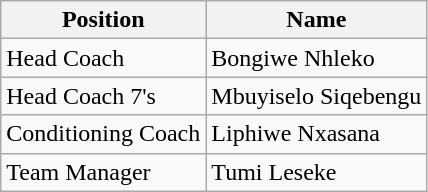<table class="wikitable">
<tr>
<th>Position</th>
<th>Name</th>
</tr>
<tr>
<td>Head Coach</td>
<td> Bongiwe Nhleko</td>
</tr>
<tr>
<td>Head Coach 7's</td>
<td> Mbuyiselo Siqebengu</td>
</tr>
<tr>
<td>Conditioning Coach</td>
<td> Liphiwe Nxasana</td>
</tr>
<tr>
<td>Team Manager</td>
<td> Tumi Leseke</td>
</tr>
</table>
